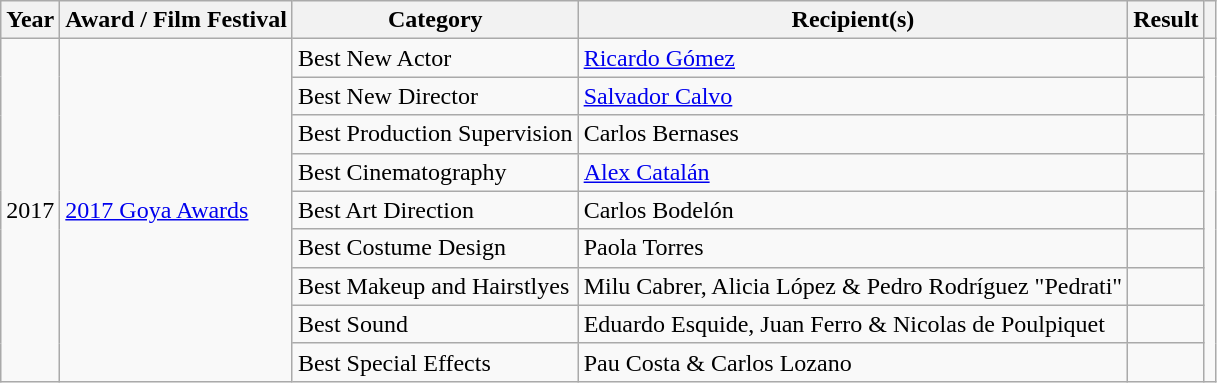<table class="wikitable plainrowheaders sortable">
<tr>
<th scope="col">Year</th>
<th scope="col">Award / Film Festival</th>
<th scope="col">Category</th>
<th scope="col">Recipient(s)</th>
<th scope="col">Result</th>
<th scope="col" class="unsortable"></th>
</tr>
<tr>
<td rowspan="9">2017</td>
<td rowspan="9"><a href='#'>2017 Goya Awards</a></td>
<td>Best New Actor</td>
<td><a href='#'>Ricardo Gómez</a></td>
<td></td>
<td rowspan="9"></td>
</tr>
<tr>
<td>Best New Director</td>
<td><a href='#'>Salvador Calvo</a></td>
<td></td>
</tr>
<tr>
<td>Best Production Supervision</td>
<td>Carlos Bernases</td>
<td></td>
</tr>
<tr>
<td>Best Cinematography</td>
<td><a href='#'>Alex Catalán</a></td>
<td></td>
</tr>
<tr>
<td>Best Art Direction</td>
<td>Carlos Bodelón</td>
<td></td>
</tr>
<tr>
<td>Best Costume Design</td>
<td>Paola Torres</td>
<td></td>
</tr>
<tr>
<td>Best Makeup and Hairstlyes</td>
<td>Milu Cabrer, Alicia López & Pedro Rodríguez "Pedrati"</td>
<td></td>
</tr>
<tr>
<td>Best Sound</td>
<td>Eduardo Esquide, Juan Ferro & Nicolas de Poulpiquet</td>
<td></td>
</tr>
<tr>
<td>Best Special Effects</td>
<td>Pau Costa & Carlos Lozano</td>
<td></td>
</tr>
</table>
